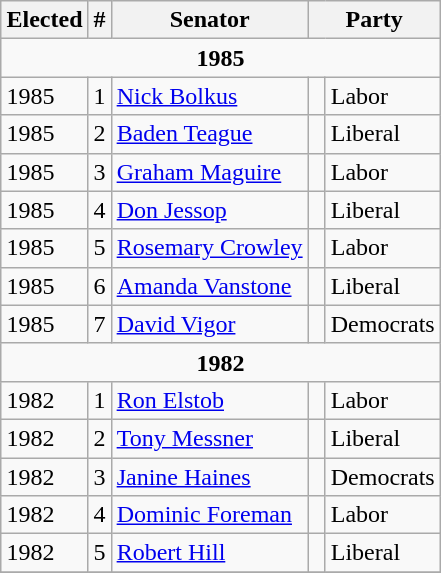<table class="wikitable" style="float: right;">
<tr>
<th>Elected</th>
<th>#</th>
<th>Senator</th>
<th colspan="2">Party</th>
</tr>
<tr>
<td style="text-align:center;" colspan="5"><strong>1985</strong></td>
</tr>
<tr>
<td>1985</td>
<td>1</td>
<td><a href='#'>Nick Bolkus</a></td>
<td> </td>
<td>Labor</td>
</tr>
<tr>
<td>1985</td>
<td>2</td>
<td><a href='#'>Baden Teague</a></td>
<td> </td>
<td>Liberal</td>
</tr>
<tr>
<td>1985</td>
<td>3</td>
<td><a href='#'>Graham Maguire</a></td>
<td> </td>
<td>Labor</td>
</tr>
<tr>
<td>1985</td>
<td>4</td>
<td><a href='#'>Don Jessop</a></td>
<td> </td>
<td>Liberal</td>
</tr>
<tr>
<td>1985</td>
<td>5</td>
<td><a href='#'>Rosemary Crowley</a></td>
<td> </td>
<td>Labor</td>
</tr>
<tr>
<td>1985</td>
<td>6</td>
<td><a href='#'>Amanda Vanstone</a></td>
<td> </td>
<td>Liberal</td>
</tr>
<tr>
<td>1985</td>
<td>7</td>
<td><a href='#'>David Vigor</a></td>
<td> </td>
<td>Democrats</td>
</tr>
<tr>
<td style="text-align:center;" colspan="5"><strong>1982</strong></td>
</tr>
<tr>
<td>1982</td>
<td>1</td>
<td><a href='#'>Ron Elstob</a></td>
<td> </td>
<td>Labor</td>
</tr>
<tr>
<td>1982</td>
<td>2</td>
<td><a href='#'>Tony Messner</a></td>
<td> </td>
<td>Liberal</td>
</tr>
<tr>
<td>1982</td>
<td>3</td>
<td><a href='#'>Janine Haines</a></td>
<td> </td>
<td>Democrats</td>
</tr>
<tr>
<td>1982</td>
<td>4</td>
<td><a href='#'>Dominic Foreman</a></td>
<td> </td>
<td>Labor</td>
</tr>
<tr>
<td>1982</td>
<td>5</td>
<td><a href='#'>Robert Hill</a></td>
<td> </td>
<td>Liberal</td>
</tr>
<tr>
</tr>
</table>
